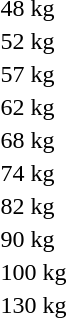<table>
<tr>
<td>48 kg</td>
<td></td>
<td></td>
<td></td>
</tr>
<tr>
<td>52 kg</td>
<td></td>
<td></td>
<td></td>
</tr>
<tr>
<td>57 kg</td>
<td></td>
<td></td>
<td></td>
</tr>
<tr>
<td>62 kg</td>
<td></td>
<td></td>
<td></td>
</tr>
<tr>
<td>68 kg</td>
<td></td>
<td></td>
<td></td>
</tr>
<tr>
<td>74 kg</td>
<td></td>
<td></td>
<td></td>
</tr>
<tr>
<td>82 kg</td>
<td></td>
<td></td>
<td></td>
</tr>
<tr>
<td>90 kg</td>
<td></td>
<td></td>
<td></td>
</tr>
<tr>
<td>100 kg</td>
<td></td>
<td></td>
<td></td>
</tr>
<tr>
<td>130 kg</td>
<td></td>
<td></td>
<td></td>
</tr>
</table>
